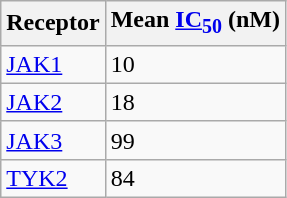<table class="wikitable sortable floatleft" style="margin-right:20px;" >
<tr>
<th>Receptor</th>
<th>Mean <a href='#'>IC<sub>50</sub></a> (nM)</th>
</tr>
<tr>
<td><a href='#'>JAK1</a></td>
<td>10</td>
</tr>
<tr>
<td><a href='#'>JAK2</a></td>
<td>18</td>
</tr>
<tr>
<td><a href='#'>JAK3</a></td>
<td>99</td>
</tr>
<tr>
<td><a href='#'>TYK2</a></td>
<td>84</td>
</tr>
</table>
